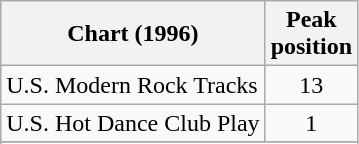<table class="wikitable">
<tr>
<th align="left">Chart (1996)</th>
<th align="left">Peak<br>position</th>
</tr>
<tr>
<td align="left">U.S. Modern Rock Tracks</td>
<td align="center">13</td>
</tr>
<tr>
<td align="left">U.S. Hot Dance Club Play</td>
<td align="center">1</td>
</tr>
<tr>
</tr>
<tr>
</tr>
</table>
